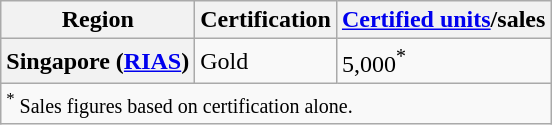<table class="wikitable sortable plainrowheaders">
<tr>
<th>Region</th>
<th>Certification</th>
<th><a href='#'>Certified units</a>/sales</th>
</tr>
<tr>
<th scope="row">Singapore (<a href='#'>RIAS</a>)</th>
<td>Gold</td>
<td>5,000<sup>*</sup></td>
</tr>
<tr>
<td colspan="3"><small><sup>*</sup> Sales figures based on certification alone.</small></td>
</tr>
</table>
